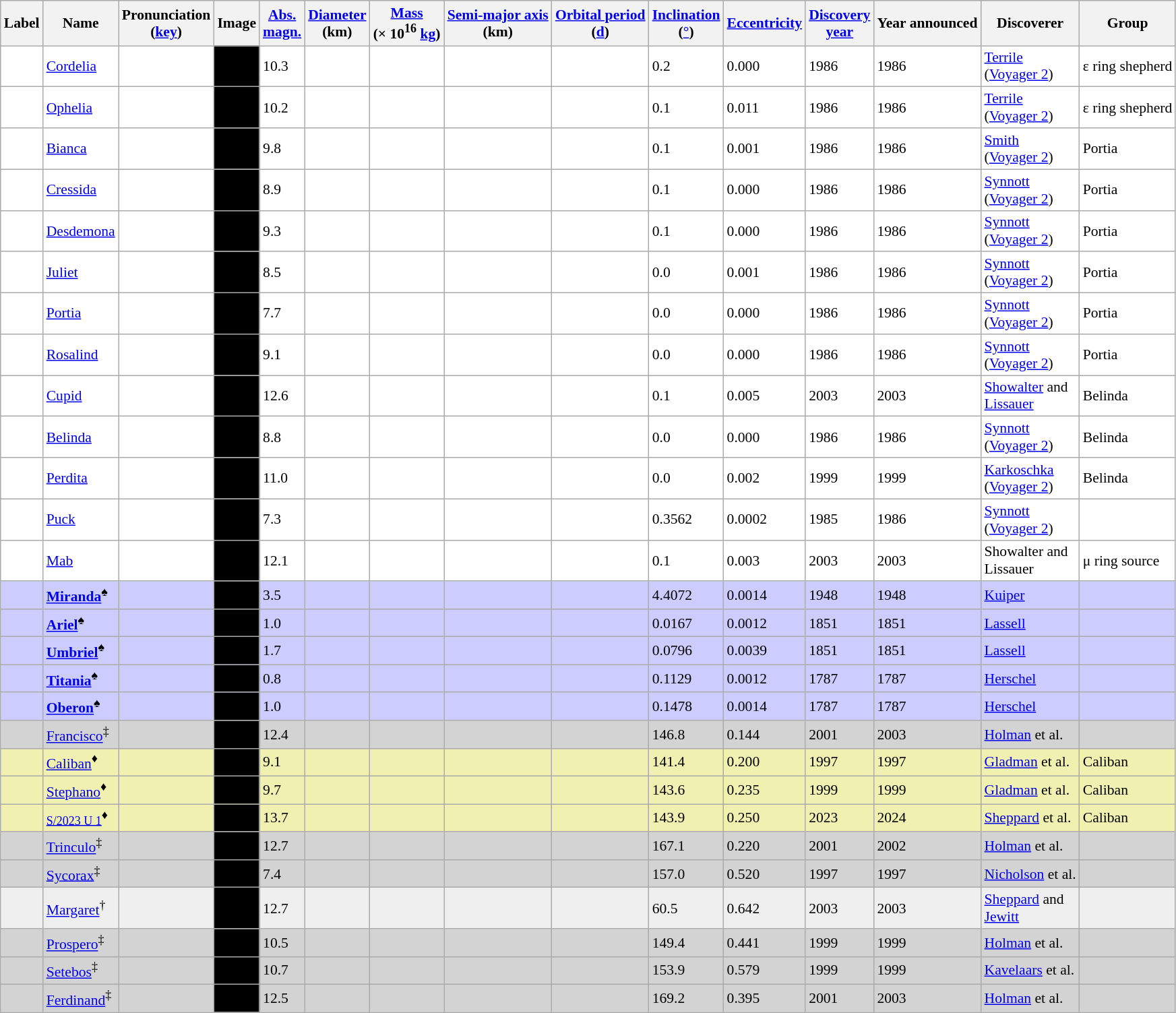<table class="wikitable sortable sort-under sticky-table-row1 sticky-table-col1" style=" font-size:90%;">
<tr style="background: #efefef;">
<th>Label<br></th>
<th>Name</th>
<th class="unsortable">Pronunciation<br>(<a href='#'>key</a>)</th>
<th class="unsortable">Image</th>
<th><a href='#'>Abs.<br>magn.</a><br></th>
<th><a href='#'>Diameter</a><br>(km)<br></th>
<th><a href='#'>Mass</a><br>(× 10<sup>16</sup> <a href='#'>kg</a>)<br></th>
<th><a href='#'>Semi-major axis</a><br>(km)<br></th>
<th><a href='#'>Orbital period</a><br>(<a href='#'>d</a>)<br></th>
<th><a href='#'>Inclination</a><br>(<a href='#'>°</a>)<br></th>
<th><a href='#'>Eccentricity</a><br></th>
<th><a href='#'>Discovery<br>year</a><br></th>
<th>Year announced</th>
<th>Discoverer<br></th>
<th>Group</th>
</tr>
<tr style="background:#fff;">
<td></td>
<td><a href='#'>Cordelia</a></td>
<td></td>
<td bgcolor="black"></td>
<td>10.3</td>
<td></td>
<td></td>
<td></td>
<td></td>
<td>0.2</td>
<td>0.000</td>
<td>1986</td>
<td>1986</td>
<td><a href='#'>Terrile</a> <br> (<a href='#'>Voyager 2</a>)</td>
<td>ε ring shepherd</td>
</tr>
<tr style="background:#fff;">
<td></td>
<td><a href='#'>Ophelia</a></td>
<td></td>
<td bgcolor="black"></td>
<td>10.2</td>
<td></td>
<td></td>
<td></td>
<td></td>
<td>0.1</td>
<td>0.011</td>
<td>1986</td>
<td>1986</td>
<td><a href='#'>Terrile</a> <br> (<a href='#'>Voyager 2</a>)</td>
<td>ε ring shepherd</td>
</tr>
<tr style="background:#fff;">
<td></td>
<td><a href='#'>Bianca</a></td>
<td></td>
<td bgcolor="black"></td>
<td>9.8</td>
<td></td>
<td></td>
<td></td>
<td></td>
<td>0.1</td>
<td>0.001</td>
<td>1986</td>
<td>1986</td>
<td><a href='#'>Smith</a> <br> (<a href='#'>Voyager 2</a>)</td>
<td>Portia</td>
</tr>
<tr style="background:#fff;">
<td></td>
<td><a href='#'>Cressida</a></td>
<td></td>
<td bgcolor="black"></td>
<td>8.9</td>
<td></td>
<td></td>
<td></td>
<td></td>
<td>0.1</td>
<td>0.000</td>
<td>1986</td>
<td>1986</td>
<td><a href='#'>Synnott</a> <br> (<a href='#'>Voyager 2</a>)</td>
<td>Portia</td>
</tr>
<tr style="background:#fff;">
<td></td>
<td><a href='#'>Desdemona</a></td>
<td></td>
<td bgcolor="black"></td>
<td>9.3</td>
<td></td>
<td></td>
<td></td>
<td></td>
<td>0.1</td>
<td>0.000</td>
<td>1986</td>
<td>1986</td>
<td><a href='#'>Synnott</a> <br> (<a href='#'>Voyager 2</a>)</td>
<td>Portia</td>
</tr>
<tr style="background:#fff;">
<td></td>
<td><a href='#'>Juliet</a></td>
<td></td>
<td bgcolor="black"></td>
<td>8.5</td>
<td></td>
<td></td>
<td></td>
<td></td>
<td>0.0</td>
<td>0.001</td>
<td>1986</td>
<td>1986</td>
<td><a href='#'>Synnott</a> <br> (<a href='#'>Voyager 2</a>)</td>
<td>Portia</td>
</tr>
<tr style="background:#fff;">
<td></td>
<td><a href='#'>Portia</a></td>
<td></td>
<td bgcolor="black"></td>
<td>7.7</td>
<td></td>
<td></td>
<td></td>
<td></td>
<td>0.0</td>
<td>0.000</td>
<td>1986</td>
<td>1986</td>
<td><a href='#'>Synnott</a> <br> (<a href='#'>Voyager 2</a>)</td>
<td>Portia</td>
</tr>
<tr style="background:#fff;">
<td></td>
<td><a href='#'>Rosalind</a></td>
<td></td>
<td bgcolor="black"></td>
<td>9.1</td>
<td></td>
<td></td>
<td></td>
<td></td>
<td>0.0</td>
<td>0.000</td>
<td>1986</td>
<td>1986</td>
<td><a href='#'>Synnott</a> <br> (<a href='#'>Voyager 2</a>)</td>
<td>Portia</td>
</tr>
<tr style="background:#fff;">
<td></td>
<td><a href='#'>Cupid</a></td>
<td></td>
<td bgcolor="black"></td>
<td>12.6</td>
<td></td>
<td></td>
<td></td>
<td></td>
<td>0.1</td>
<td>0.005</td>
<td>2003</td>
<td>2003</td>
<td><a href='#'>Showalter</a> and <br> <a href='#'>Lissauer</a></td>
<td>Belinda</td>
</tr>
<tr style="background:#fff;">
<td></td>
<td><a href='#'>Belinda</a></td>
<td></td>
<td bgcolor="black"></td>
<td>8.8</td>
<td></td>
<td></td>
<td></td>
<td></td>
<td>0.0</td>
<td>0.000</td>
<td>1986</td>
<td>1986</td>
<td><a href='#'>Synnott</a> <br> (<a href='#'>Voyager 2</a>)</td>
<td>Belinda</td>
</tr>
<tr style="background:#fff;">
<td></td>
<td><a href='#'>Perdita</a></td>
<td></td>
<td bgcolor="black"></td>
<td>11.0</td>
<td></td>
<td></td>
<td></td>
<td></td>
<td>0.0</td>
<td>0.002</td>
<td>1999</td>
<td>1999</td>
<td><a href='#'>Karkoschka</a> <br> (<a href='#'>Voyager 2</a>)</td>
<td>Belinda</td>
</tr>
<tr style="background:#fff;">
<td></td>
<td><a href='#'>Puck</a></td>
<td></td>
<td bgcolor="black"></td>
<td>7.3</td>
<td></td>
<td></td>
<td></td>
<td></td>
<td>0.3562</td>
<td>0.0002</td>
<td>1985</td>
<td>1986</td>
<td><a href='#'>Synnott</a> <br> (<a href='#'>Voyager 2</a>)</td>
<td></td>
</tr>
<tr style="background:#fff;">
<td></td>
<td><a href='#'>Mab</a></td>
<td></td>
<td bgcolor="black"></td>
<td>12.1</td>
<td></td>
<td></td>
<td></td>
<td></td>
<td>0.1</td>
<td>0.003</td>
<td>2003</td>
<td>2003</td>
<td>Showalter and <br> Lissauer</td>
<td>μ ring source</td>
</tr>
<tr style="background: #ccf;">
<td></td>
<td><strong><a href='#'>Miranda</a></strong><sup>♠</sup></td>
<td></td>
<td bgcolor="black"></td>
<td>3.5</td>
<td></td>
<td></td>
<td></td>
<td></td>
<td>4.4072</td>
<td>0.0014</td>
<td>1948</td>
<td>1948</td>
<td><a href='#'>Kuiper</a></td>
<td></td>
</tr>
<tr style="background: #ccf;">
<td></td>
<td><strong><a href='#'>Ariel</a></strong><sup>♠</sup></td>
<td></td>
<td bgcolor="black"></td>
<td>1.0</td>
<td></td>
<td></td>
<td></td>
<td></td>
<td>0.0167</td>
<td>0.0012</td>
<td>1851</td>
<td>1851</td>
<td><a href='#'>Lassell</a></td>
<td></td>
</tr>
<tr style="background: #ccf;">
<td></td>
<td><strong><a href='#'>Umbriel</a></strong><sup>♠</sup></td>
<td></td>
<td bgcolor="black"></td>
<td>1.7</td>
<td></td>
<td></td>
<td></td>
<td></td>
<td>0.0796</td>
<td>0.0039</td>
<td>1851</td>
<td>1851</td>
<td><a href='#'>Lassell</a></td>
<td></td>
</tr>
<tr style="background: #ccf;">
<td></td>
<td><strong><a href='#'>Titania</a></strong><sup>♠</sup></td>
<td></td>
<td bgcolor="black"></td>
<td>0.8</td>
<td></td>
<td></td>
<td></td>
<td></td>
<td>0.1129</td>
<td>0.0012</td>
<td>1787</td>
<td>1787</td>
<td><a href='#'>Herschel</a></td>
<td></td>
</tr>
<tr style="background: #ccf;">
<td></td>
<td><strong><a href='#'>Oberon</a></strong><sup>♠</sup></td>
<td></td>
<td bgcolor="black"></td>
<td>1.0</td>
<td></td>
<td></td>
<td></td>
<td></td>
<td>0.1478</td>
<td>0.0014</td>
<td>1787</td>
<td>1787</td>
<td><a href='#'>Herschel</a></td>
<td></td>
</tr>
<tr style="background: #d3d3d3;">
<td></td>
<td><a href='#'>Francisco</a><sup>‡</sup></td>
<td></td>
<td bgcolor="black"></td>
<td>12.4</td>
<td></td>
<td></td>
<td></td>
<td></td>
<td>146.8</td>
<td>0.144</td>
<td>2001</td>
<td>2003</td>
<td><a href='#'>Holman</a> et al.</td>
<td></td>
</tr>
<tr style="background: #f0f0b0;">
<td></td>
<td><a href='#'>Caliban</a><sup>♦</sup></td>
<td></td>
<td bgcolor="black"></td>
<td>9.1</td>
<td></td>
<td></td>
<td></td>
<td></td>
<td>141.4</td>
<td>0.200</td>
<td>1997</td>
<td>1997</td>
<td><a href='#'>Gladman</a> et al.</td>
<td>Caliban</td>
</tr>
<tr style="background: #f0f0b0;">
<td></td>
<td><a href='#'>Stephano</a><sup>♦</sup></td>
<td></td>
<td bgcolor="black"></td>
<td>9.7</td>
<td></td>
<td></td>
<td></td>
<td></td>
<td>143.6</td>
<td>0.235</td>
<td>1999</td>
<td>1999</td>
<td><a href='#'>Gladman</a> et al.</td>
<td>Caliban</td>
</tr>
<tr style="background: #f0f0b0;">
<td></td>
<td><small><a href='#'>S/2023 U 1</a></small><sup>♦</sup></td>
<td></td>
<td bgcolor="black"></td>
<td>13.7</td>
<td></td>
<td></td>
<td></td>
<td></td>
<td>143.9</td>
<td>0.250</td>
<td>2023</td>
<td>2024</td>
<td><a href='#'>Sheppard</a> et al.</td>
<td>Caliban</td>
</tr>
<tr style="background: #d3d3d3;">
<td></td>
<td><a href='#'>Trinculo</a><sup>‡</sup></td>
<td></td>
<td bgcolor="black"></td>
<td>12.7</td>
<td></td>
<td></td>
<td></td>
<td></td>
<td>167.1</td>
<td>0.220</td>
<td>2001</td>
<td>2002</td>
<td><a href='#'>Holman</a> et al.</td>
<td></td>
</tr>
<tr style="background: #d3d3d3;">
<td></td>
<td><a href='#'>Sycorax</a><sup>‡</sup></td>
<td></td>
<td bgcolor="black"></td>
<td>7.4</td>
<td></td>
<td></td>
<td></td>
<td></td>
<td>157.0</td>
<td>0.520</td>
<td>1997</td>
<td>1997</td>
<td><a href='#'>Nicholson</a> et al.</td>
<td></td>
</tr>
<tr style="background: #efefef;">
<td></td>
<td><a href='#'>Margaret</a><sup>†</sup></td>
<td></td>
<td bgcolor="black"></td>
<td>12.7</td>
<td></td>
<td></td>
<td></td>
<td></td>
<td>60.5</td>
<td>0.642</td>
<td>2003</td>
<td>2003</td>
<td><a href='#'>Sheppard</a> and <br> <a href='#'>Jewitt</a></td>
<td></td>
</tr>
<tr style="background: #d3d3d3;">
<td></td>
<td><a href='#'>Prospero</a><sup>‡</sup></td>
<td></td>
<td bgcolor="black"></td>
<td>10.5</td>
<td></td>
<td></td>
<td></td>
<td></td>
<td>149.4</td>
<td>0.441</td>
<td>1999</td>
<td>1999</td>
<td><a href='#'>Holman</a> et al.</td>
<td></td>
</tr>
<tr style="background: #d3d3d3;">
<td></td>
<td><a href='#'>Setebos</a><sup>‡</sup></td>
<td></td>
<td bgcolor="black"></td>
<td>10.7</td>
<td></td>
<td></td>
<td></td>
<td></td>
<td>153.9</td>
<td>0.579</td>
<td>1999</td>
<td>1999</td>
<td><a href='#'>Kavelaars</a> et al.</td>
<td></td>
</tr>
<tr style="background: #d3d3d3;">
<td></td>
<td><a href='#'>Ferdinand</a><sup>‡</sup></td>
<td></td>
<td bgcolor="black"></td>
<td>12.5</td>
<td></td>
<td></td>
<td></td>
<td></td>
<td>169.2</td>
<td>0.395</td>
<td>2001</td>
<td>2003</td>
<td><a href='#'>Holman</a> et al.</td>
<td></td>
</tr>
</table>
